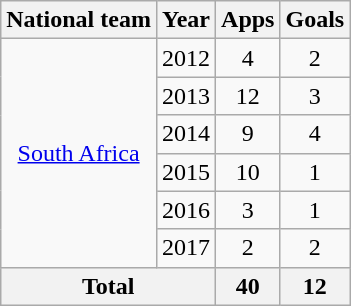<table class="wikitable" style="text-align:center;">
<tr>
<th>National team</th>
<th>Year</th>
<th>Apps</th>
<th>Goals</th>
</tr>
<tr>
<td rowspan="6"><a href='#'>South Africa</a></td>
<td>2012</td>
<td>4</td>
<td>2</td>
</tr>
<tr>
<td>2013</td>
<td>12</td>
<td>3</td>
</tr>
<tr>
<td>2014</td>
<td>9</td>
<td>4</td>
</tr>
<tr>
<td>2015</td>
<td>10</td>
<td>1</td>
</tr>
<tr>
<td>2016</td>
<td>3</td>
<td>1</td>
</tr>
<tr>
<td>2017</td>
<td>2</td>
<td>2</td>
</tr>
<tr>
<th colspan=2>Total</th>
<th>40</th>
<th>12</th>
</tr>
</table>
